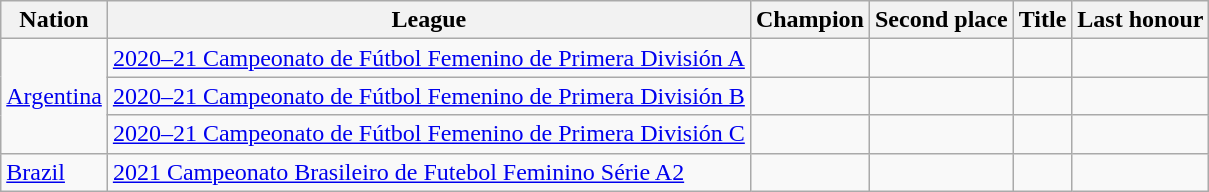<table class="wikitable sortable">
<tr>
<th>Nation</th>
<th>League</th>
<th>Champion</th>
<th>Second place</th>
<th data-sort-type="number">Title</th>
<th>Last honour</th>
</tr>
<tr>
<td rowspan=3> <a href='#'>Argentina</a></td>
<td><a href='#'>2020–21 Campeonato de Fútbol Femenino de Primera División A</a></td>
<td></td>
<td></td>
<td></td>
<td></td>
</tr>
<tr>
<td><a href='#'>2020–21 Campeonato de Fútbol Femenino de Primera División B</a></td>
<td></td>
<td></td>
<td></td>
<td></td>
</tr>
<tr>
<td><a href='#'>2020–21 Campeonato de Fútbol Femenino de Primera División C</a></td>
<td></td>
<td></td>
<td></td>
<td></td>
</tr>
<tr>
<td> <a href='#'>Brazil</a></td>
<td><a href='#'>2021 Campeonato Brasileiro de Futebol Feminino Série A2</a></td>
<td></td>
<td></td>
<td></td>
<td></td>
</tr>
</table>
